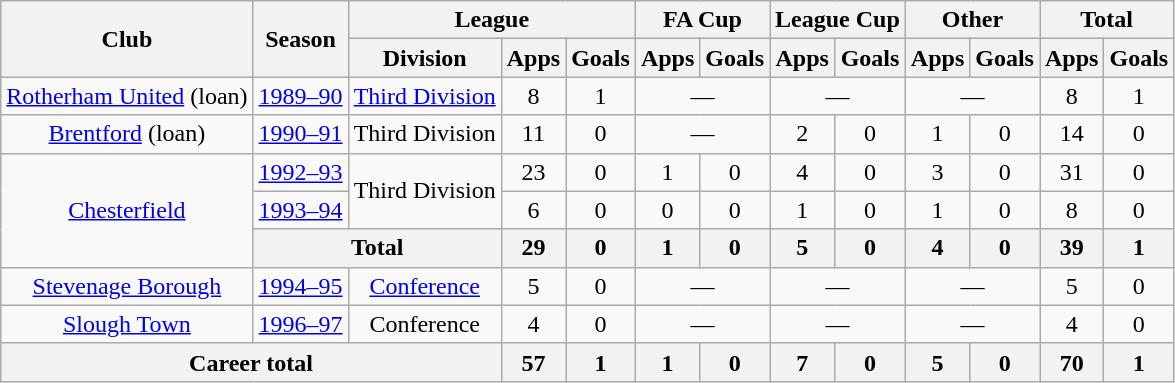<table class="wikitable" style="text-align: center;">
<tr>
<th rowspan="2">Club</th>
<th rowspan="2">Season</th>
<th colspan="3">League</th>
<th colspan="2">FA Cup</th>
<th colspan="2">League Cup</th>
<th colspan="2">Other</th>
<th colspan="2">Total</th>
</tr>
<tr>
<th>Division</th>
<th>Apps</th>
<th>Goals</th>
<th>Apps</th>
<th>Goals</th>
<th>Apps</th>
<th>Goals</th>
<th>Apps</th>
<th>Goals</th>
<th>Apps</th>
<th>Goals</th>
</tr>
<tr>
<td><a href='#'>Rotherham United</a> (loan)</td>
<td><a href='#'>1989–90</a></td>
<td><a href='#'>Third Division</a></td>
<td>8</td>
<td>1</td>
<td colspan="2">—</td>
<td colspan="2">—</td>
<td colspan="2">—</td>
<td>8</td>
<td>1</td>
</tr>
<tr>
<td><a href='#'>Brentford</a> (loan)</td>
<td><a href='#'>1990–91</a></td>
<td>Third Division</td>
<td>11</td>
<td>0</td>
<td colspan="2">—</td>
<td>2</td>
<td>0</td>
<td>1</td>
<td>0</td>
<td>14</td>
<td>0</td>
</tr>
<tr>
<td rowspan="3"><a href='#'>Chesterfield</a></td>
<td><a href='#'>1992–93</a></td>
<td rowspan="2">Third Division</td>
<td>23</td>
<td>0</td>
<td>1</td>
<td>0</td>
<td>4</td>
<td>0</td>
<td>3</td>
<td>0</td>
<td>31</td>
<td>0</td>
</tr>
<tr>
<td><a href='#'>1993–94</a></td>
<td>6</td>
<td>0</td>
<td>0</td>
<td>0</td>
<td>1</td>
<td>0</td>
<td>1</td>
<td>0</td>
<td>8</td>
<td>0</td>
</tr>
<tr>
<th colspan="2">Total</th>
<th>29</th>
<th>0</th>
<th>1</th>
<th>0</th>
<th>5</th>
<th>0</th>
<th>4</th>
<th>0</th>
<th>39</th>
<th>1</th>
</tr>
<tr>
<td><a href='#'>Stevenage Borough</a></td>
<td><a href='#'>1994–95</a></td>
<td><a href='#'>Conference</a></td>
<td>5</td>
<td>0</td>
<td colspan="2">—</td>
<td colspan="2">—</td>
<td colspan="2">—</td>
<td>5</td>
<td>0</td>
</tr>
<tr>
<td><a href='#'>Slough Town</a></td>
<td><a href='#'>1996–97</a></td>
<td>Conference</td>
<td>4</td>
<td>0</td>
<td colspan="2">—</td>
<td colspan="2">—</td>
<td colspan="2">—</td>
<td>4</td>
<td>0</td>
</tr>
<tr>
<th colspan="3">Career total</th>
<th>57</th>
<th>1</th>
<th>1</th>
<th>0</th>
<th>7</th>
<th>0</th>
<th>5</th>
<th>0</th>
<th>70</th>
<th>1</th>
</tr>
</table>
